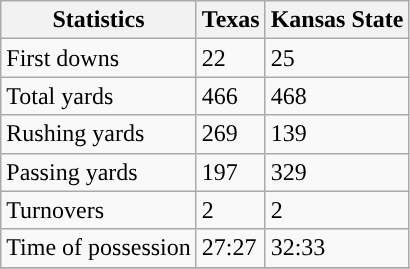<table class="wikitable" style="float: left;">
<tr>
<th>Statistics</th>
<th>Texas</th>
<th>Kansas State</th>
</tr>
<tr>
<td>First downs</td>
<td>22</td>
<td>25</td>
</tr>
<tr>
<td>Total yards</td>
<td>466</td>
<td>468</td>
</tr>
<tr>
<td>Rushing yards</td>
<td>269</td>
<td>139</td>
</tr>
<tr>
<td>Passing yards</td>
<td>197</td>
<td>329</td>
</tr>
<tr>
<td>Turnovers</td>
<td>2</td>
<td>2</td>
</tr>
<tr>
<td>Time of possession</td>
<td>27:27</td>
<td>32:33</td>
</tr>
<tr>
</tr>
</table>
